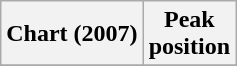<table class="wikitable">
<tr>
<th>Chart (2007)</th>
<th>Peak<br>position</th>
</tr>
<tr>
</tr>
</table>
